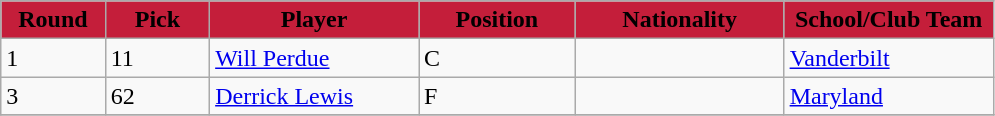<table class="wikitable sortable sortable">
<tr>
<th style="background:#C41E3A;" width="10%">Round</th>
<th style="background:#C41E3A;" width="10%">Pick</th>
<th style="background:#C41E3A;" width="20%">Player</th>
<th style="background:#C41E3A;" width="15%">Position</th>
<th style="background:#C41E3A;" width="20%">Nationality</th>
<th style="background:#C41E3A;" width="20%">School/Club Team</th>
</tr>
<tr>
<td>1</td>
<td>11</td>
<td><a href='#'>Will Perdue</a></td>
<td>C</td>
<td></td>
<td><a href='#'>Vanderbilt</a></td>
</tr>
<tr>
<td>3</td>
<td>62</td>
<td><a href='#'>Derrick Lewis</a></td>
<td>F</td>
<td></td>
<td><a href='#'>Maryland</a></td>
</tr>
<tr>
</tr>
</table>
